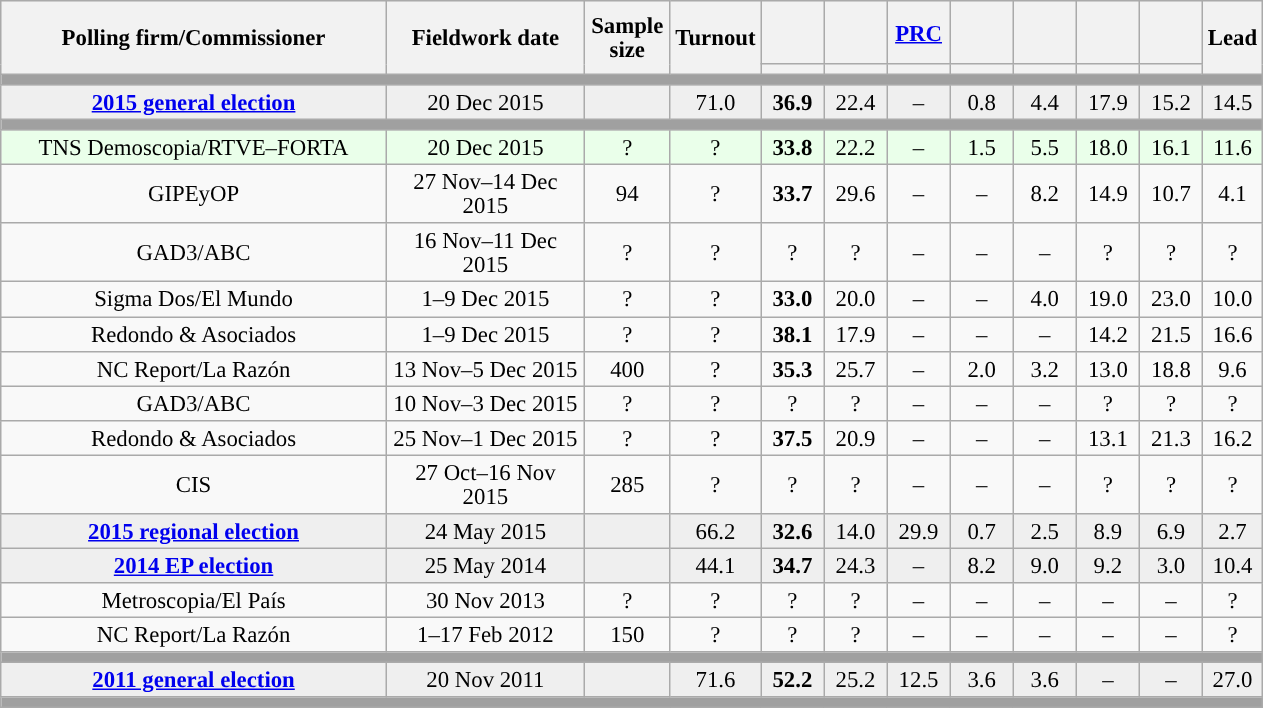<table class="wikitable collapsible collapsed" style="text-align:center; font-size:95%; line-height:16px;">
<tr style="height:42px; background-color:#E9E9E9">
<th style="width:250px;" rowspan="2">Polling firm/Commissioner</th>
<th style="width:125px;" rowspan="2">Fieldwork date</th>
<th style="width:50px;" rowspan="2">Sample size</th>
<th style="width:45px;" rowspan="2">Turnout</th>
<th style="width:35px;"></th>
<th style="width:35px;"></th>
<th style="width:35px;"><a href='#'>PRC</a></th>
<th style="width:35px;"></th>
<th style="width:35px;"></th>
<th style="width:35px;"></th>
<th style="width:35px;"></th>
<th style="width:30px;" rowspan="2">Lead</th>
</tr>
<tr>
<th style="color:inherit;background:"></th>
<th style="color:inherit;background:"></th>
<th style="color:inherit;background:"></th>
<th style="color:inherit;background:"></th>
<th style="color:inherit;background:"></th>
<th style="color:inherit;background:"></th>
<th style="color:inherit;background:"></th>
</tr>
<tr>
<td colspan="12" style="background:#A0A0A0"></td>
</tr>
<tr style="background:#EFEFEF;">
<td><strong><a href='#'>2015 general election</a></strong></td>
<td>20 Dec 2015</td>
<td></td>
<td>71.0</td>
<td><strong>36.9</strong><br></td>
<td>22.4<br></td>
<td>–</td>
<td>0.8<br></td>
<td>4.4<br></td>
<td>17.9<br></td>
<td>15.2<br></td>
<td style="background:">14.5</td>
</tr>
<tr>
<td colspan="12" style="background:#A0A0A0"></td>
</tr>
<tr style="background:#EAFFEA;">
<td>TNS Demoscopia/RTVE–FORTA</td>
<td>20 Dec 2015</td>
<td>?</td>
<td>?</td>
<td><strong>33.8</strong><br></td>
<td>22.2<br></td>
<td>–</td>
<td>1.5<br></td>
<td>5.5<br></td>
<td>18.0<br></td>
<td>16.1<br></td>
<td style="background:">11.6</td>
</tr>
<tr>
<td>GIPEyOP</td>
<td>27 Nov–14 Dec 2015</td>
<td>94</td>
<td>?</td>
<td><strong>33.7</strong><br></td>
<td>29.6<br></td>
<td>–</td>
<td>–</td>
<td>8.2<br></td>
<td>14.9<br></td>
<td>10.7<br></td>
<td style="background:">4.1</td>
</tr>
<tr>
<td>GAD3/ABC</td>
<td>16 Nov–11 Dec 2015</td>
<td>?</td>
<td>?</td>
<td>?<br></td>
<td>?<br></td>
<td>–</td>
<td>–</td>
<td>–</td>
<td>?<br></td>
<td>?<br></td>
<td style="background:">?</td>
</tr>
<tr>
<td>Sigma Dos/El Mundo</td>
<td>1–9 Dec 2015</td>
<td>?</td>
<td>?</td>
<td><strong>33.0</strong><br></td>
<td>20.0<br></td>
<td>–</td>
<td>–</td>
<td>4.0<br></td>
<td>19.0<br></td>
<td>23.0<br></td>
<td style="background:">10.0</td>
</tr>
<tr>
<td>Redondo & Asociados</td>
<td>1–9 Dec 2015</td>
<td>?</td>
<td>?</td>
<td><strong>38.1</strong><br></td>
<td>17.9<br></td>
<td>–</td>
<td>–</td>
<td>–</td>
<td>14.2<br></td>
<td>21.5<br></td>
<td style="background:">16.6</td>
</tr>
<tr>
<td>NC Report/La Razón</td>
<td>13 Nov–5 Dec 2015</td>
<td>400</td>
<td>?</td>
<td><strong>35.3</strong><br></td>
<td>25.7<br></td>
<td>–</td>
<td>2.0<br></td>
<td>3.2<br></td>
<td>13.0<br></td>
<td>18.8<br></td>
<td style="background:">9.6</td>
</tr>
<tr>
<td>GAD3/ABC</td>
<td>10 Nov–3 Dec 2015</td>
<td>?</td>
<td>?</td>
<td>?<br></td>
<td>?<br></td>
<td>–</td>
<td>–</td>
<td>–</td>
<td>?<br></td>
<td>?<br></td>
<td style="background:">?</td>
</tr>
<tr>
<td>Redondo & Asociados</td>
<td>25 Nov–1 Dec 2015</td>
<td>?</td>
<td>?</td>
<td><strong>37.5</strong><br></td>
<td>20.9<br></td>
<td>–</td>
<td>–</td>
<td>–</td>
<td>13.1<br></td>
<td>21.3<br></td>
<td style="background:">16.2</td>
</tr>
<tr>
<td>CIS</td>
<td>27 Oct–16 Nov 2015</td>
<td>285</td>
<td>?</td>
<td>?<br></td>
<td>?<br></td>
<td>–</td>
<td>–</td>
<td>–</td>
<td>?<br></td>
<td>?<br></td>
<td style="background:">?</td>
</tr>
<tr style="background:#EFEFEF;">
<td><strong><a href='#'>2015 regional election</a></strong></td>
<td>24 May 2015</td>
<td></td>
<td>66.2</td>
<td><strong>32.6</strong><br></td>
<td>14.0<br></td>
<td>29.9<br></td>
<td>0.7<br></td>
<td>2.5<br></td>
<td>8.9<br></td>
<td>6.9<br></td>
<td style="background:">2.7</td>
</tr>
<tr style="background:#EFEFEF;">
<td><strong><a href='#'>2014 EP election</a></strong></td>
<td>25 May 2014</td>
<td></td>
<td>44.1</td>
<td><strong>34.7</strong><br></td>
<td>24.3<br></td>
<td>–</td>
<td>8.2<br></td>
<td>9.0<br></td>
<td>9.2<br></td>
<td>3.0<br></td>
<td style="background:">10.4</td>
</tr>
<tr>
<td>Metroscopia/El País</td>
<td>30 Nov 2013</td>
<td>?</td>
<td>?</td>
<td>?<br></td>
<td>?<br></td>
<td>–</td>
<td>–</td>
<td>–</td>
<td>–</td>
<td>–</td>
<td style="background:">?</td>
</tr>
<tr>
<td>NC Report/La Razón</td>
<td>1–17 Feb 2012</td>
<td>150</td>
<td>?</td>
<td>?<br></td>
<td>?<br></td>
<td>–</td>
<td>–</td>
<td>–</td>
<td>–</td>
<td>–</td>
<td style="background:">?</td>
</tr>
<tr>
<td colspan="12" style="background:#A0A0A0"></td>
</tr>
<tr style="background:#EFEFEF;">
<td><strong><a href='#'>2011 general election</a></strong></td>
<td>20 Nov 2011</td>
<td></td>
<td>71.6</td>
<td><strong>52.2</strong><br></td>
<td>25.2<br></td>
<td>12.5<br></td>
<td>3.6<br></td>
<td>3.6<br></td>
<td>–</td>
<td>–</td>
<td style="background:">27.0</td>
</tr>
<tr>
<td colspan="12" style="background:#A0A0A0"></td>
</tr>
</table>
